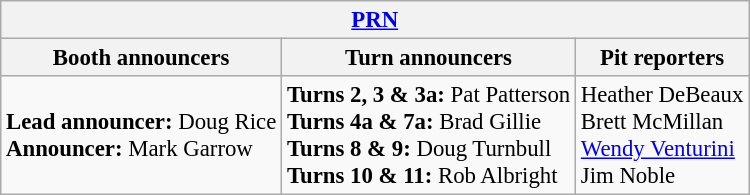<table class="wikitable" style="font-size: 95%;">
<tr>
<th colspan="3"><a href='#'>PRN</a></th>
</tr>
<tr>
<th>Booth announcers</th>
<th>Turn announcers</th>
<th>Pit reporters</th>
</tr>
<tr>
<td><strong>Lead announcer:</strong> Doug Rice<br><strong>Announcer:</strong> Mark Garrow</td>
<td><strong>Turns 2, 3 & 3a:</strong> Pat Patterson<br><strong>Turns 4a & 7a:</strong> Brad Gillie<br><strong>Turns 8 & 9:</strong> Doug Turnbull<br> <strong>Turns 10 & 11:</strong> Rob Albright</td>
<td>Heather DeBeaux<br>Brett McMillan<br><a href='#'>Wendy Venturini</a><br>Jim Noble</td>
</tr>
</table>
